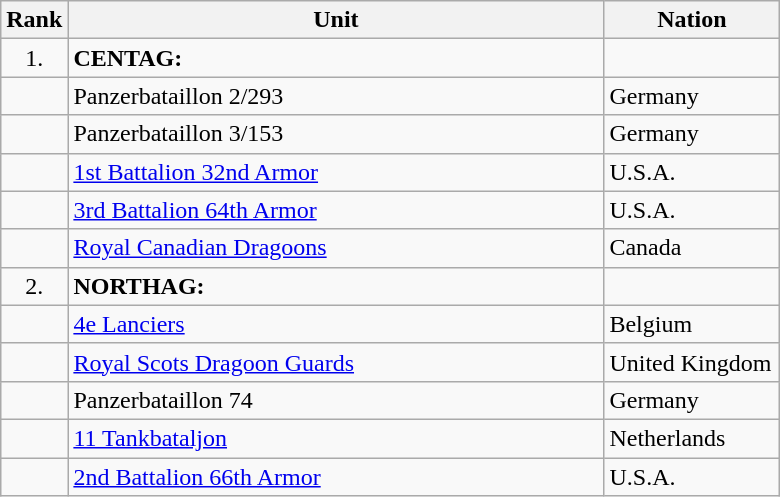<table class="wikitable" style="float:none;">
<tr>
<th>Rank</th>
<th scope="col" style="width: 350px;">Unit</th>
<th scope="col" style="width: 110px;">Nation</th>
</tr>
<tr>
<td align="center">1.</td>
<td><strong>CENTAG:</strong></td>
<td></td>
</tr>
<tr>
<td></td>
<td>Panzerbataillon 2/293</td>
<td>Germany</td>
</tr>
<tr>
<td></td>
<td>Panzerbataillon 3/153</td>
<td>Germany</td>
</tr>
<tr>
<td></td>
<td><a href='#'>1st Battalion 32nd Armor</a></td>
<td>U.S.A.</td>
</tr>
<tr>
<td></td>
<td><a href='#'>3rd Battalion 64th Armor</a></td>
<td>U.S.A.</td>
</tr>
<tr>
<td></td>
<td><a href='#'>Royal Canadian Dragoons</a></td>
<td>Canada</td>
</tr>
<tr>
<td align="center">2.</td>
<td><strong>NORTHAG:</strong></td>
<td></td>
</tr>
<tr>
<td></td>
<td><a href='#'>4e Lanciers</a></td>
<td>Belgium</td>
</tr>
<tr>
<td></td>
<td><a href='#'>Royal Scots Dragoon Guards</a></td>
<td>United Kingdom</td>
</tr>
<tr>
<td></td>
<td>Panzerbataillon 74</td>
<td>Germany</td>
</tr>
<tr>
<td></td>
<td><a href='#'>11 Tankbataljon</a></td>
<td>Netherlands</td>
</tr>
<tr>
<td></td>
<td><a href='#'>2nd Battalion 66th Armor</a></td>
<td>U.S.A.</td>
</tr>
</table>
